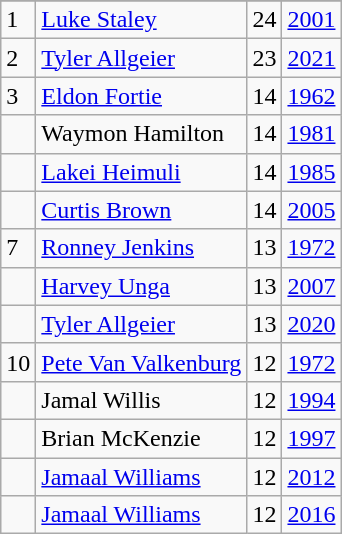<table class="wikitable">
<tr>
</tr>
<tr>
<td>1</td>
<td><a href='#'>Luke Staley</a></td>
<td>24</td>
<td><a href='#'>2001</a></td>
</tr>
<tr>
<td>2</td>
<td><a href='#'>Tyler Allgeier</a></td>
<td>23</td>
<td><a href='#'>2021</a></td>
</tr>
<tr>
<td>3</td>
<td><a href='#'>Eldon Fortie</a></td>
<td>14</td>
<td><a href='#'>1962</a></td>
</tr>
<tr>
<td></td>
<td>Waymon Hamilton</td>
<td>14</td>
<td><a href='#'>1981</a></td>
</tr>
<tr>
<td></td>
<td><a href='#'>Lakei Heimuli</a></td>
<td>14</td>
<td><a href='#'>1985</a></td>
</tr>
<tr>
<td></td>
<td><a href='#'>Curtis Brown</a></td>
<td>14</td>
<td><a href='#'>2005</a></td>
</tr>
<tr>
<td>7</td>
<td><a href='#'>Ronney Jenkins</a></td>
<td>13</td>
<td><a href='#'>1972</a></td>
</tr>
<tr>
<td></td>
<td><a href='#'>Harvey Unga</a></td>
<td>13</td>
<td><a href='#'>2007</a></td>
</tr>
<tr>
<td></td>
<td><a href='#'>Tyler Allgeier</a></td>
<td>13</td>
<td><a href='#'>2020</a></td>
</tr>
<tr>
<td>10</td>
<td><a href='#'>Pete Van Valkenburg</a></td>
<td>12</td>
<td><a href='#'>1972</a></td>
</tr>
<tr>
<td></td>
<td>Jamal Willis</td>
<td>12</td>
<td><a href='#'>1994</a></td>
</tr>
<tr>
<td></td>
<td>Brian McKenzie</td>
<td>12</td>
<td><a href='#'>1997</a></td>
</tr>
<tr>
<td></td>
<td><a href='#'>Jamaal Williams</a></td>
<td>12</td>
<td><a href='#'>2012</a></td>
</tr>
<tr>
<td></td>
<td><a href='#'>Jamaal Williams</a></td>
<td>12</td>
<td><a href='#'>2016</a></td>
</tr>
</table>
